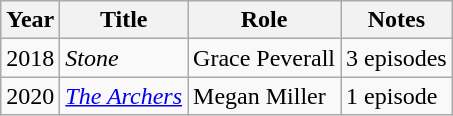<table class="wikitable sortable">
<tr>
<th>Year</th>
<th>Title</th>
<th>Role</th>
<th>Notes</th>
</tr>
<tr>
<td>2018</td>
<td><em>Stone</em></td>
<td>Grace Peverall</td>
<td>3 episodes</td>
</tr>
<tr>
<td>2020</td>
<td><em><a href='#'>The Archers</a></em></td>
<td>Megan Miller</td>
<td>1 episode</td>
</tr>
</table>
